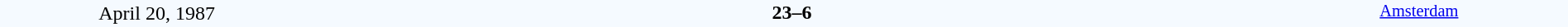<table style="width: 100%; background:#F5FAFF;" cellspacing="0">
<tr>
<td align=center rowspan=3 width=20%>April 20, 1987<br></td>
</tr>
<tr>
<td width=24% align=right></td>
<td align=center width=13%><strong>23–6</strong></td>
<td width=24%></td>
<td style=font-size:85% rowspan=3 valign=top align=center><a href='#'>Amsterdam</a></td>
</tr>
<tr style=font-size:85%>
<td align=right></td>
<td align=center></td>
<td></td>
</tr>
</table>
